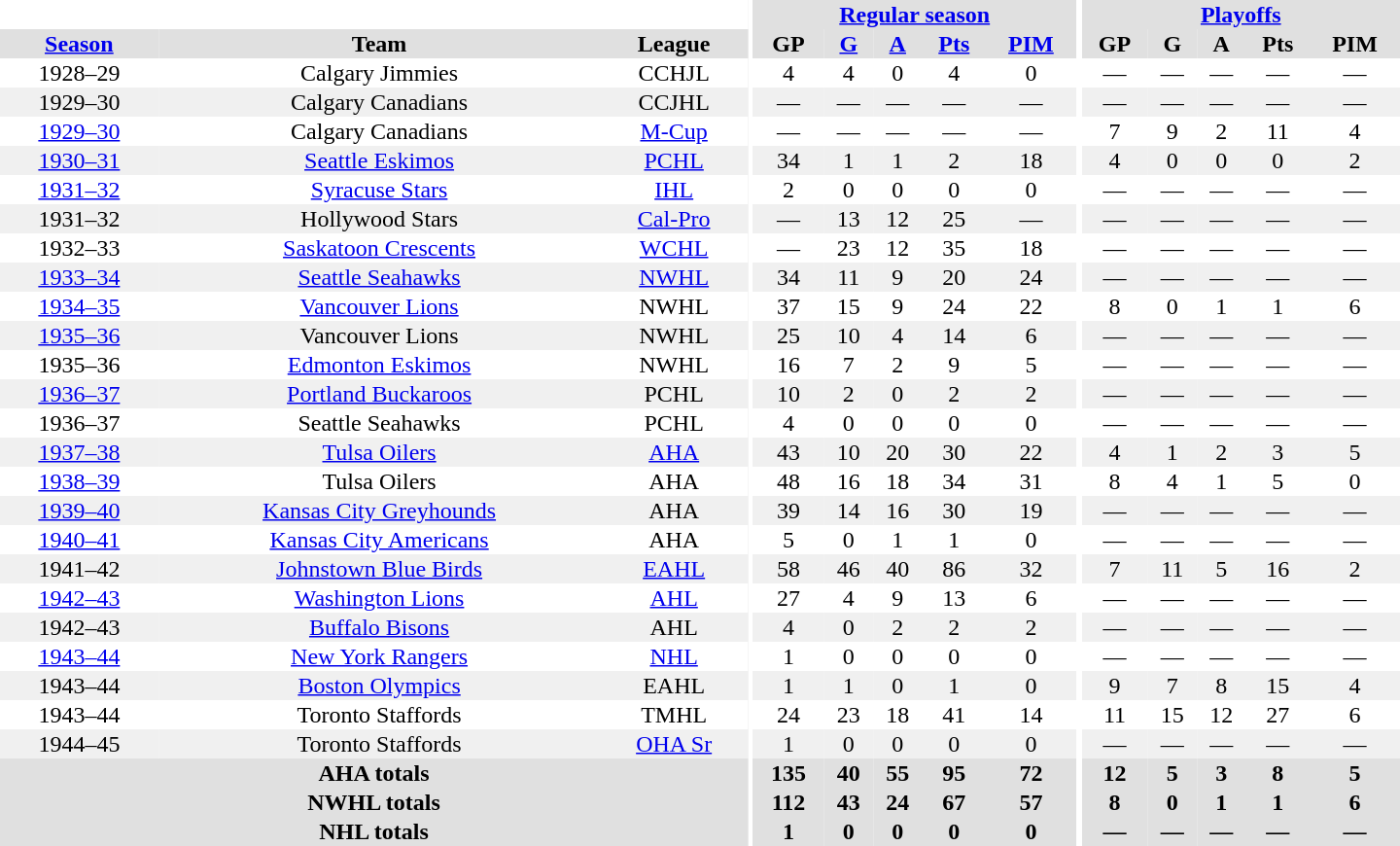<table border="0" cellpadding="1" cellspacing="0" style="text-align:center; width:60em">
<tr bgcolor="#e0e0e0">
<th colspan="3" bgcolor="#ffffff"></th>
<th rowspan="100" bgcolor="#ffffff"></th>
<th colspan="5"><a href='#'>Regular season</a></th>
<th rowspan="100" bgcolor="#ffffff"></th>
<th colspan="5"><a href='#'>Playoffs</a></th>
</tr>
<tr bgcolor="#e0e0e0">
<th><a href='#'>Season</a></th>
<th>Team</th>
<th>League</th>
<th>GP</th>
<th><a href='#'>G</a></th>
<th><a href='#'>A</a></th>
<th><a href='#'>Pts</a></th>
<th><a href='#'>PIM</a></th>
<th>GP</th>
<th>G</th>
<th>A</th>
<th>Pts</th>
<th>PIM</th>
</tr>
<tr>
<td>1928–29</td>
<td>Calgary Jimmies</td>
<td>CCHJL</td>
<td>4</td>
<td>4</td>
<td>0</td>
<td>4</td>
<td>0</td>
<td>—</td>
<td>—</td>
<td>—</td>
<td>—</td>
<td>—</td>
</tr>
<tr bgcolor="#f0f0f0">
<td>1929–30</td>
<td>Calgary Canadians</td>
<td>CCJHL</td>
<td>—</td>
<td>—</td>
<td>—</td>
<td>—</td>
<td>—</td>
<td>—</td>
<td>—</td>
<td>—</td>
<td>—</td>
<td>—</td>
</tr>
<tr>
<td><a href='#'>1929–30</a></td>
<td>Calgary Canadians</td>
<td><a href='#'>M-Cup</a></td>
<td>—</td>
<td>—</td>
<td>—</td>
<td>—</td>
<td>—</td>
<td>7</td>
<td>9</td>
<td>2</td>
<td>11</td>
<td>4</td>
</tr>
<tr bgcolor="#f0f0f0">
<td><a href='#'>1930–31</a></td>
<td><a href='#'>Seattle Eskimos</a></td>
<td><a href='#'>PCHL</a></td>
<td>34</td>
<td>1</td>
<td>1</td>
<td>2</td>
<td>18</td>
<td>4</td>
<td>0</td>
<td>0</td>
<td>0</td>
<td>2</td>
</tr>
<tr>
<td><a href='#'>1931–32</a></td>
<td><a href='#'>Syracuse Stars</a></td>
<td><a href='#'>IHL</a></td>
<td>2</td>
<td>0</td>
<td>0</td>
<td>0</td>
<td>0</td>
<td>—</td>
<td>—</td>
<td>—</td>
<td>—</td>
<td>—</td>
</tr>
<tr bgcolor="#f0f0f0">
<td>1931–32</td>
<td>Hollywood Stars</td>
<td><a href='#'>Cal-Pro</a></td>
<td>—</td>
<td>13</td>
<td>12</td>
<td>25</td>
<td>—</td>
<td>—</td>
<td>—</td>
<td>—</td>
<td>—</td>
<td>—</td>
</tr>
<tr>
<td>1932–33</td>
<td><a href='#'>Saskatoon Crescents</a></td>
<td><a href='#'>WCHL</a></td>
<td>—</td>
<td>23</td>
<td>12</td>
<td>35</td>
<td>18</td>
<td>—</td>
<td>—</td>
<td>—</td>
<td>—</td>
<td>—</td>
</tr>
<tr bgcolor="#f0f0f0">
<td><a href='#'>1933–34</a></td>
<td><a href='#'>Seattle Seahawks</a></td>
<td><a href='#'>NWHL</a></td>
<td>34</td>
<td>11</td>
<td>9</td>
<td>20</td>
<td>24</td>
<td>—</td>
<td>—</td>
<td>—</td>
<td>—</td>
<td>—</td>
</tr>
<tr>
<td><a href='#'>1934–35</a></td>
<td><a href='#'>Vancouver Lions</a></td>
<td>NWHL</td>
<td>37</td>
<td>15</td>
<td>9</td>
<td>24</td>
<td>22</td>
<td>8</td>
<td>0</td>
<td>1</td>
<td>1</td>
<td>6</td>
</tr>
<tr bgcolor="#f0f0f0">
<td><a href='#'>1935–36</a></td>
<td>Vancouver Lions</td>
<td>NWHL</td>
<td>25</td>
<td>10</td>
<td>4</td>
<td>14</td>
<td>6</td>
<td>—</td>
<td>—</td>
<td>—</td>
<td>—</td>
<td>—</td>
</tr>
<tr>
<td>1935–36</td>
<td><a href='#'>Edmonton Eskimos</a></td>
<td>NWHL</td>
<td>16</td>
<td>7</td>
<td>2</td>
<td>9</td>
<td>5</td>
<td>—</td>
<td>—</td>
<td>—</td>
<td>—</td>
<td>—</td>
</tr>
<tr bgcolor="#f0f0f0">
<td><a href='#'>1936–37</a></td>
<td><a href='#'>Portland Buckaroos</a></td>
<td>PCHL</td>
<td>10</td>
<td>2</td>
<td>0</td>
<td>2</td>
<td>2</td>
<td>—</td>
<td>—</td>
<td>—</td>
<td>—</td>
<td>—</td>
</tr>
<tr>
<td>1936–37</td>
<td>Seattle Seahawks</td>
<td>PCHL</td>
<td>4</td>
<td>0</td>
<td>0</td>
<td>0</td>
<td>0</td>
<td>—</td>
<td>—</td>
<td>—</td>
<td>—</td>
<td>—</td>
</tr>
<tr bgcolor="#f0f0f0">
<td><a href='#'>1937–38</a></td>
<td><a href='#'>Tulsa Oilers</a></td>
<td><a href='#'>AHA</a></td>
<td>43</td>
<td>10</td>
<td>20</td>
<td>30</td>
<td>22</td>
<td>4</td>
<td>1</td>
<td>2</td>
<td>3</td>
<td>5</td>
</tr>
<tr>
<td><a href='#'>1938–39</a></td>
<td>Tulsa Oilers</td>
<td>AHA</td>
<td>48</td>
<td>16</td>
<td>18</td>
<td>34</td>
<td>31</td>
<td>8</td>
<td>4</td>
<td>1</td>
<td>5</td>
<td>0</td>
</tr>
<tr bgcolor="#f0f0f0">
<td><a href='#'>1939–40</a></td>
<td><a href='#'>Kansas City Greyhounds</a></td>
<td>AHA</td>
<td>39</td>
<td>14</td>
<td>16</td>
<td>30</td>
<td>19</td>
<td>—</td>
<td>—</td>
<td>—</td>
<td>—</td>
<td>—</td>
</tr>
<tr>
<td><a href='#'>1940–41</a></td>
<td><a href='#'>Kansas City Americans</a></td>
<td>AHA</td>
<td>5</td>
<td>0</td>
<td>1</td>
<td>1</td>
<td>0</td>
<td>—</td>
<td>—</td>
<td>—</td>
<td>—</td>
<td>—</td>
</tr>
<tr bgcolor="#f0f0f0">
<td>1941–42</td>
<td><a href='#'>Johnstown Blue Birds</a></td>
<td><a href='#'>EAHL</a></td>
<td>58</td>
<td>46</td>
<td>40</td>
<td>86</td>
<td>32</td>
<td>7</td>
<td>11</td>
<td>5</td>
<td>16</td>
<td>2</td>
</tr>
<tr>
<td><a href='#'>1942–43</a></td>
<td><a href='#'>Washington Lions</a></td>
<td><a href='#'>AHL</a></td>
<td>27</td>
<td>4</td>
<td>9</td>
<td>13</td>
<td>6</td>
<td>—</td>
<td>—</td>
<td>—</td>
<td>—</td>
<td>—</td>
</tr>
<tr bgcolor="#f0f0f0">
<td>1942–43</td>
<td><a href='#'>Buffalo Bisons</a></td>
<td>AHL</td>
<td>4</td>
<td>0</td>
<td>2</td>
<td>2</td>
<td>2</td>
<td>—</td>
<td>—</td>
<td>—</td>
<td>—</td>
<td>—</td>
</tr>
<tr>
<td><a href='#'>1943–44</a></td>
<td><a href='#'>New York Rangers</a></td>
<td><a href='#'>NHL</a></td>
<td>1</td>
<td>0</td>
<td>0</td>
<td>0</td>
<td>0</td>
<td>—</td>
<td>—</td>
<td>—</td>
<td>—</td>
<td>—</td>
</tr>
<tr bgcolor="#f0f0f0">
<td>1943–44</td>
<td><a href='#'>Boston Olympics</a></td>
<td>EAHL</td>
<td>1</td>
<td>1</td>
<td>0</td>
<td>1</td>
<td>0</td>
<td>9</td>
<td>7</td>
<td>8</td>
<td>15</td>
<td>4</td>
</tr>
<tr>
<td>1943–44</td>
<td>Toronto Staffords</td>
<td>TMHL</td>
<td>24</td>
<td>23</td>
<td>18</td>
<td>41</td>
<td>14</td>
<td>11</td>
<td>15</td>
<td>12</td>
<td>27</td>
<td>6</td>
</tr>
<tr bgcolor="#f0f0f0">
<td>1944–45</td>
<td>Toronto Staffords</td>
<td><a href='#'>OHA Sr</a></td>
<td>1</td>
<td>0</td>
<td>0</td>
<td>0</td>
<td>0</td>
<td>—</td>
<td>—</td>
<td>—</td>
<td>—</td>
<td>—</td>
</tr>
<tr bgcolor="#e0e0e0">
<th colspan="3">AHA totals</th>
<th>135</th>
<th>40</th>
<th>55</th>
<th>95</th>
<th>72</th>
<th>12</th>
<th>5</th>
<th>3</th>
<th>8</th>
<th>5</th>
</tr>
<tr bgcolor="#e0e0e0">
<th colspan="3">NWHL totals</th>
<th>112</th>
<th>43</th>
<th>24</th>
<th>67</th>
<th>57</th>
<th>8</th>
<th>0</th>
<th>1</th>
<th>1</th>
<th>6</th>
</tr>
<tr bgcolor="#e0e0e0">
<th colspan="3">NHL totals</th>
<th>1</th>
<th>0</th>
<th>0</th>
<th>0</th>
<th>0</th>
<th>—</th>
<th>—</th>
<th>—</th>
<th>—</th>
<th>—</th>
</tr>
</table>
